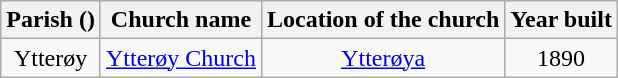<table class="wikitable" style="text-align:center">
<tr>
<th>Parish ()</th>
<th>Church name</th>
<th>Location of the church</th>
<th>Year built</th>
</tr>
<tr>
<td rowspan="1">Ytterøy</td>
<td><a href='#'>Ytterøy Church</a></td>
<td><a href='#'>Ytterøya</a></td>
<td>1890</td>
</tr>
</table>
